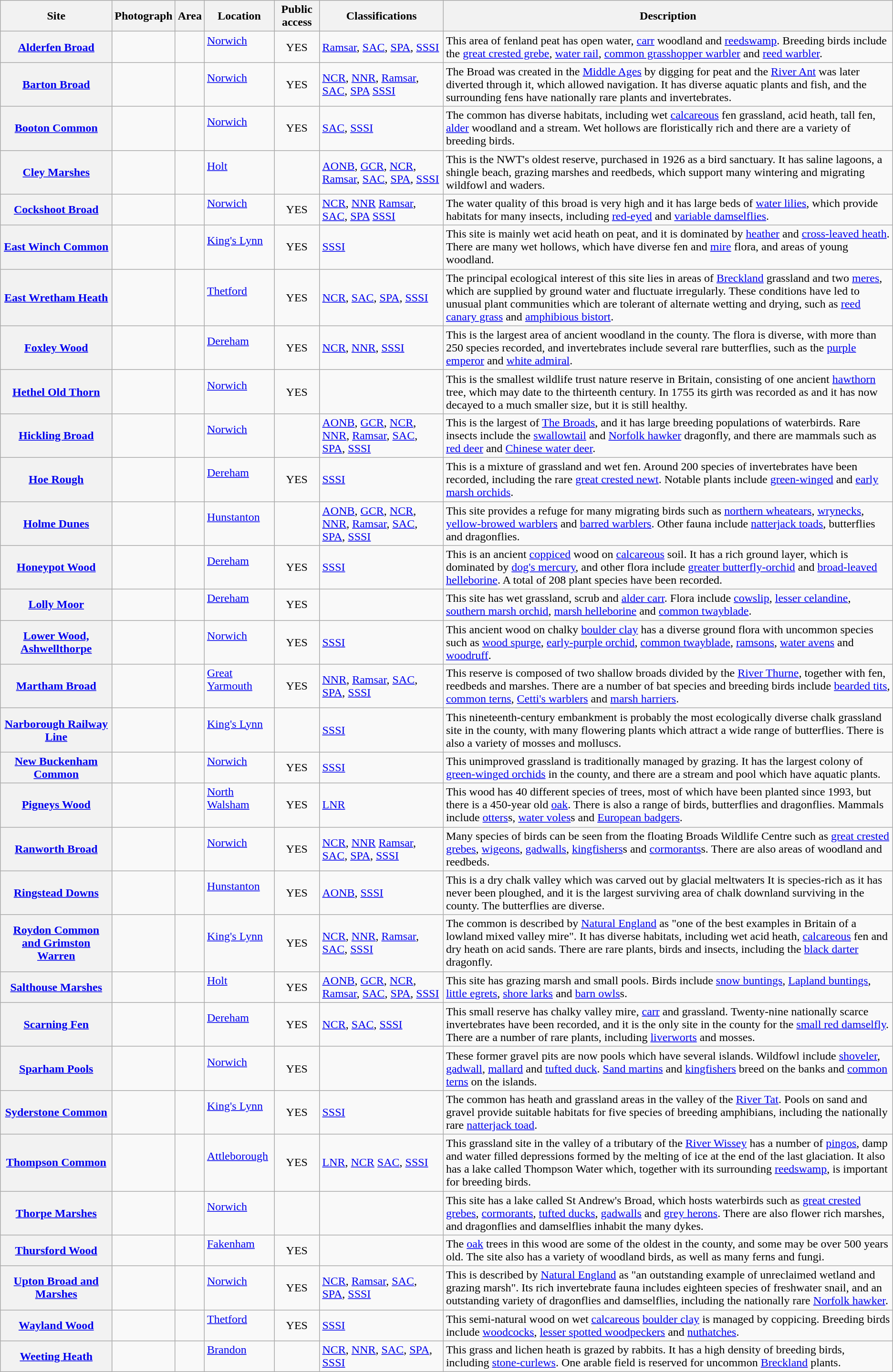<table class="wikitable sortable plainrowheaders">
<tr>
<th scope="col">Site</th>
<th scope="col" class="unsortable">Photograph</th>
<th scope="col" data-sort-type="number">Area</th>
<th scope="col">Location</th>
<th scope="col">Public access</th>
<th scope="col">Classifications</th>
<th scope="col" class="unsortable">Description</th>
</tr>
<tr>
<th scope="row"><a href='#'>Alderfen Broad</a></th>
<td></td>
<td><small> </small></td>
<td><a href='#'>Norwich</a><br> <br> </td>
<td align="center">YES</td>
<td><a href='#'>Ramsar</a>, <a href='#'>SAC</a>, <a href='#'>SPA</a>, <a href='#'>SSSI</a></td>
<td>This area of fenland peat has open water, <a href='#'>carr</a> woodland and <a href='#'>reedswamp</a>. Breeding birds include the <a href='#'>great crested grebe</a>, <a href='#'>water rail</a>, <a href='#'>common grasshopper warbler</a> and <a href='#'>reed warbler</a>.</td>
</tr>
<tr>
<th scope="row"><a href='#'>Barton Broad</a></th>
<td></td>
<td><small> </small></td>
<td><a href='#'>Norwich</a><br> <br> </td>
<td align="center">YES</td>
<td><a href='#'>NCR</a>, <a href='#'>NNR</a>, <a href='#'>Ramsar</a>, <a href='#'>SAC</a>, <a href='#'>SPA</a> <a href='#'>SSSI</a></td>
<td>The Broad was created in the <a href='#'>Middle Ages</a> by digging for peat and the <a href='#'>River Ant</a> was later diverted through it, which allowed navigation. It has diverse aquatic plants and fish, and the surrounding fens have nationally rare plants and invertebrates.</td>
</tr>
<tr>
<th scope="row"><a href='#'>Booton Common</a></th>
<td></td>
<td><small> </small></td>
<td><a href='#'>Norwich</a><br> <br> </td>
<td align="center">YES</td>
<td><a href='#'>SAC</a>, <a href='#'>SSSI</a></td>
<td>The common has diverse habitats, including wet <a href='#'>calcareous</a> fen grassland, acid heath, tall fen, <a href='#'>alder</a> woodland and a stream. Wet hollows are floristically rich and there are a variety of breeding birds.</td>
</tr>
<tr>
<th scope="row"><a href='#'>Cley Marshes</a></th>
<td></td>
<td><small> </small></td>
<td><a href='#'>Holt</a><br> <br> </td>
<td align="center"></td>
<td><a href='#'>AONB</a>, <a href='#'>GCR</a>, <a href='#'>NCR</a>, <a href='#'>Ramsar</a>, <a href='#'>SAC</a>, <a href='#'>SPA</a>, <a href='#'>SSSI</a></td>
<td>This is the NWT's oldest reserve, purchased in 1926 as a bird sanctuary. It has saline lagoons, a shingle beach, grazing marshes and reedbeds, which support many wintering and migrating wildfowl and waders.</td>
</tr>
<tr>
<th scope="row"><a href='#'>Cockshoot Broad</a></th>
<td></td>
<td><small> </small></td>
<td><a href='#'>Norwich</a><br> <br> </td>
<td align="center">YES</td>
<td><a href='#'>NCR</a>, <a href='#'>NNR</a> <a href='#'>Ramsar</a>, <a href='#'>SAC</a>, <a href='#'>SPA</a> <a href='#'>SSSI</a></td>
<td>The water quality of this broad is very high and it has large beds of <a href='#'>water lilies</a>, which provide habitats for many insects, including <a href='#'>red-eyed</a> and <a href='#'>variable damselflies</a>.</td>
</tr>
<tr>
<th scope="row"><a href='#'>East Winch Common</a></th>
<td></td>
<td><small> </small></td>
<td><a href='#'>King's Lynn </a><br> <br> </td>
<td align="center">YES</td>
<td><a href='#'>SSSI</a></td>
<td>This site is mainly wet acid heath on peat, and it is dominated by <a href='#'>heather</a> and <a href='#'>cross-leaved heath</a>. There are many wet hollows, which have diverse fen and <a href='#'>mire</a> flora, and areas of young woodland.</td>
</tr>
<tr>
<th scope="row"><a href='#'>East Wretham Heath</a></th>
<td></td>
<td><small> </small></td>
<td><a href='#'>Thetford</a><br> <br> </td>
<td align="center">YES</td>
<td><a href='#'>NCR</a>, <a href='#'>SAC</a>, <a href='#'>SPA</a>,  <a href='#'>SSSI</a></td>
<td>The principal ecological interest of this site lies in areas of <a href='#'>Breckland</a> grassland and two <a href='#'>meres</a>, which are supplied by ground water and fluctuate irregularly. These conditions have led to unusual plant communities which are tolerant of alternate wetting and drying, such as <a href='#'>reed canary grass</a> and <a href='#'>amphibious bistort</a>.</td>
</tr>
<tr>
<th scope="row"><a href='#'>Foxley Wood</a></th>
<td></td>
<td><small> </small></td>
<td><a href='#'>Dereham</a><br> <br> </td>
<td align="center">YES</td>
<td><a href='#'>NCR</a>, <a href='#'>NNR</a>, <a href='#'>SSSI</a></td>
<td>This is the largest area of ancient woodland in the county. The flora is diverse, with more than 250 species recorded, and invertebrates include several rare butterflies, such as the <a href='#'>purple emperor</a> and <a href='#'>white admiral</a>.</td>
</tr>
<tr>
<th scope="row"><a href='#'>Hethel Old Thorn </a></th>
<td></td>
<td><small> </small></td>
<td><a href='#'>Norwich</a><br> <br> </td>
<td align="center">YES</td>
<td></td>
<td>This is the smallest wildlife trust nature reserve in Britain, consisting of one ancient <a href='#'>hawthorn</a> tree, which may date to the thirteenth century. In 1755 its girth was recorded as  and it has now decayed to a much smaller size, but it is still healthy.</td>
</tr>
<tr>
<th scope="row"><a href='#'>Hickling Broad</a></th>
<td></td>
<td><small> </small></td>
<td><a href='#'>Norwich</a><br> <br> </td>
<td align="center"></td>
<td><a href='#'>AONB</a>, <a href='#'>GCR</a>,  <a href='#'>NCR</a>, <a href='#'>NNR</a>, <a href='#'>Ramsar</a>, <a href='#'>SAC</a>, <a href='#'>SPA</a>, <a href='#'>SSSI</a></td>
<td>This is the largest of <a href='#'>The Broads</a>, and it has large breeding populations of waterbirds. Rare insects include the <a href='#'>swallowtail</a> and <a href='#'>Norfolk hawker</a> dragonfly, and there are mammals such as <a href='#'>red deer</a> and <a href='#'>Chinese water deer</a>.</td>
</tr>
<tr>
<th scope="row"><a href='#'>Hoe Rough</a></th>
<td></td>
<td><small> </small></td>
<td><a href='#'>Dereham</a><br> <br> </td>
<td align="center">YES</td>
<td><a href='#'>SSSI</a></td>
<td>This is a mixture of grassland and wet fen. Around 200 species of invertebrates have been recorded, including the rare <a href='#'>great crested newt</a>. Notable plants include <a href='#'>green-winged</a> and <a href='#'>early marsh orchids</a>.</td>
</tr>
<tr>
<th scope="row"><a href='#'>Holme Dunes </a></th>
<td></td>
<td><small> </small></td>
<td><a href='#'>Hunstanton</a><br> <br> </td>
<td align="center"></td>
<td><a href='#'>AONB</a>, <a href='#'>GCR</a>, <a href='#'>NCR</a>, <a href='#'>NNR</a>, <a href='#'>Ramsar</a>, <a href='#'>SAC</a>, <a href='#'>SPA</a>, <a href='#'>SSSI</a></td>
<td>This site provides a refuge for many migrating birds such as <a href='#'>northern wheatears</a>, <a href='#'>wrynecks</a>, <a href='#'>yellow-browed warblers</a> and <a href='#'>barred warblers</a>. Other fauna include <a href='#'>natterjack toads</a>, butterflies and dragonflies.</td>
</tr>
<tr>
<th scope="row"><a href='#'>Honeypot Wood </a></th>
<td></td>
<td><small> </small></td>
<td><a href='#'>Dereham</a><br> <br> </td>
<td align="center">YES</td>
<td><a href='#'>SSSI</a></td>
<td>This is an ancient <a href='#'>coppiced</a> wood on <a href='#'>calcareous</a> soil. It has a rich ground layer, which is dominated by <a href='#'>dog's mercury</a>, and other flora include <a href='#'>greater butterfly-orchid</a> and <a href='#'>broad-leaved helleborine</a>. A total of 208 plant species have been recorded.</td>
</tr>
<tr>
<th scope="row"><a href='#'>Lolly Moor </a></th>
<td></td>
<td><small> </small></td>
<td><a href='#'>Dereham</a><br> <br> </td>
<td align="center">YES</td>
<td></td>
<td>This site has wet grassland, scrub and <a href='#'>alder carr</a>. Flora include <a href='#'>cowslip</a>, <a href='#'>lesser celandine</a>, <a href='#'>southern marsh orchid</a>, <a href='#'>marsh helleborine</a> and <a href='#'>common twayblade</a>.</td>
</tr>
<tr>
<th scope="row"><a href='#'>Lower Wood, Ashwellthorpe</a></th>
<td></td>
<td><small> </small></td>
<td><a href='#'>Norwich </a><br> <br> </td>
<td align="center">YES</td>
<td><a href='#'>SSSI</a></td>
<td>This ancient wood on chalky <a href='#'>boulder clay</a> has a diverse ground flora with uncommon species such as <a href='#'>wood spurge</a>, <a href='#'>early-purple orchid</a>, <a href='#'>common twayblade</a>, <a href='#'>ramsons</a>, <a href='#'>water avens</a> and <a href='#'>woodruff</a>.</td>
</tr>
<tr>
<th scope="row"><a href='#'>Martham Broad</a></th>
<td></td>
<td><small> </small></td>
<td><a href='#'>Great Yarmouth </a><br> <br> </td>
<td align="center">YES</td>
<td><a href='#'>NNR</a>, <a href='#'>Ramsar</a>, <a href='#'>SAC</a>, <a href='#'>SPA</a>, <a href='#'>SSSI</a></td>
<td>This reserve is composed of two shallow broads divided by the <a href='#'>River Thurne</a>, together with fen, reedbeds and marshes. There are a number of bat species and breeding birds include <a href='#'>bearded tits</a>, <a href='#'>common terns</a>, <a href='#'>Cetti's warblers</a> and <a href='#'>marsh harriers</a>.</td>
</tr>
<tr>
<th scope="row"><a href='#'>Narborough Railway Line</a></th>
<td></td>
<td><small> </small></td>
<td><a href='#'>King's Lynn </a><br> <br> </td>
<td align="center"></td>
<td><a href='#'>SSSI</a></td>
<td>This nineteenth-century embankment is probably the most ecologically diverse chalk grassland site in the county, with many flowering plants which attract a wide range of butterflies. There is also a variety of mosses and molluscs.</td>
</tr>
<tr>
<th scope="row"><a href='#'>New Buckenham Common</a></th>
<td></td>
<td><small> </small></td>
<td><a href='#'>Norwich</a><br> <br> </td>
<td align="center">YES</td>
<td><a href='#'>SSSI</a></td>
<td>This unimproved grassland is traditionally managed by grazing. It has the largest colony of <a href='#'>green-winged orchids</a> in the county, and there are a stream and pool which have aquatic plants.</td>
</tr>
<tr>
<th scope="row"><a href='#'>Pigneys Wood </a></th>
<td></td>
<td><small> </small></td>
<td><a href='#'>North Walsham </a><br> <br> </td>
<td align="center">YES</td>
<td><a href='#'>LNR</a></td>
<td>This wood has 40 different species of trees, most of which have been planted since 1993, but there is a 450-year old <a href='#'>oak</a>. There is also a range of birds, butterflies and dragonflies. Mammals include  <a href='#'>otters</a>s, <a href='#'>water voles</a>s and <a href='#'>European badgers</a>.</td>
</tr>
<tr>
<th scope="row"><a href='#'>Ranworth Broad</a></th>
<td></td>
<td><small> </small></td>
<td><a href='#'>Norwich</a><br> <br> </td>
<td align="center">YES</td>
<td><a href='#'>NCR</a>, <a href='#'>NNR</a> <a href='#'>Ramsar</a>, <a href='#'>SAC</a>, <a href='#'>SPA</a>, <a href='#'>SSSI</a></td>
<td>Many species of birds can be seen from the floating Broads Wildlife Centre such as <a href='#'>great crested grebes</a>, <a href='#'>wigeons</a>, <a href='#'>gadwalls</a>, <a href='#'>kingfishers</a>s and <a href='#'>cormorants</a>s. There are also areas of woodland and reedbeds.</td>
</tr>
<tr>
<th scope="row"><a href='#'>Ringstead Downs</a></th>
<td></td>
<td><small> </small></td>
<td><a href='#'>Hunstanton</a><br> <br> </td>
<td align="center">YES</td>
<td><a href='#'>AONB</a>,  <a href='#'>SSSI</a></td>
<td>This is a dry chalk valley which was carved out by glacial meltwaters It is species-rich as it has never been ploughed, and it is the largest surviving area of chalk downland surviving in the county. The butterflies are diverse.</td>
</tr>
<tr>
<th scope="row"><a href='#'>Roydon Common and Grimston Warren</a></th>
<td></td>
<td><small> </small></td>
<td><a href='#'>King's Lynn </a><br> <br> </td>
<td align="center">YES</td>
<td><a href='#'>NCR</a>, <a href='#'>NNR</a>, <a href='#'>Ramsar</a>, <a href='#'>SAC</a>, <a href='#'>SSSI</a></td>
<td>The common is described by <a href='#'>Natural England</a> as "one of the best examples in Britain of a lowland mixed valley mire". It has diverse habitats, including wet acid heath, <a href='#'>calcareous</a> fen and dry heath on acid sands. There are rare plants, birds and insects, including the <a href='#'>black darter</a> dragonfly.</td>
</tr>
<tr>
<th scope="row"><a href='#'>Salthouse Marshes</a></th>
<td></td>
<td><small> </small></td>
<td><a href='#'>Holt</a><br> <br> </td>
<td align="center">YES</td>
<td><a href='#'>AONB</a>, <a href='#'>GCR</a>, <a href='#'>NCR</a>, <a href='#'>Ramsar</a>, <a href='#'>SAC</a>, <a href='#'>SPA</a>, <a href='#'>SSSI</a></td>
<td>This site has grazing marsh and small pools. Birds include <a href='#'>snow buntings</a>, <a href='#'>Lapland buntings</a>, <a href='#'>little egrets</a>, <a href='#'>shore larks</a> and <a href='#'>barn owls</a>s.</td>
</tr>
<tr>
<th scope="row"><a href='#'>Scarning Fen </a></th>
<td></td>
<td><small> </small></td>
<td><a href='#'>Dereham</a><br> <br> </td>
<td align="center">YES</td>
<td><a href='#'>NCR</a>, <a href='#'>SAC</a>, <a href='#'>SSSI</a></td>
<td>This small reserve has chalky valley mire, <a href='#'>carr</a> and grassland. Twenty-nine nationally scarce invertebrates have been recorded, and it is the only site in the county for the <a href='#'>small red damselfly</a>. There are a number of rare plants, including <a href='#'>liverworts</a> and mosses.</td>
</tr>
<tr>
<th scope="row"><a href='#'>Sparham Pools </a></th>
<td></td>
<td><small> </small></td>
<td><a href='#'>Norwich</a><br> <br> </td>
<td align="center">YES</td>
<td></td>
<td>These former gravel pits are now pools which have several islands. Wildfowl include <a href='#'>shoveler</a>, <a href='#'>gadwall</a>, <a href='#'>mallard</a> and <a href='#'>tufted duck</a>. <a href='#'>Sand martins</a> and <a href='#'>kingfishers</a> breed on the banks and <a href='#'>common terns</a> on the islands.</td>
</tr>
<tr>
<th scope="row"><a href='#'>Syderstone Common</a></th>
<td></td>
<td><small> </small></td>
<td><a href='#'>King's Lynn </a><br> <br> </td>
<td align="center">YES</td>
<td><a href='#'>SSSI</a></td>
<td>The common has heath and grassland areas in the valley of the <a href='#'>River Tat</a>. Pools on sand and gravel provide suitable habitats for five species of breeding amphibians, including the nationally rare <a href='#'>natterjack toad</a>.</td>
</tr>
<tr>
<th scope="row"><a href='#'>Thompson Common</a></th>
<td></td>
<td><small> </small></td>
<td><a href='#'>Attleborough</a><br> <br> </td>
<td align="center">YES</td>
<td><a href='#'>LNR</a>, <a href='#'>NCR</a>  <a href='#'>SAC</a>,  <a href='#'>SSSI</a></td>
<td>This grassland site in the valley of a tributary of the <a href='#'>River Wissey</a> has a number of <a href='#'>pingos</a>, damp and water filled depressions formed by the melting of ice at the end of the last glaciation. It also has a lake called Thompson Water which, together with its surrounding <a href='#'>reedswamp</a>, is important for breeding birds.</td>
</tr>
<tr>
<th scope="row"><a href='#'>Thorpe Marshes </a></th>
<td></td>
<td><small> </small></td>
<td><a href='#'>Norwich</a><br> <br> </td>
<td align="center"></td>
<td></td>
<td>This site has a lake called St Andrew's Broad, which hosts waterbirds such as <a href='#'>great crested grebes</a>, <a href='#'>cormorants</a>, <a href='#'>tufted ducks</a>, <a href='#'>gadwalls</a> and <a href='#'>grey herons</a>. There are also flower rich marshes, and dragonflies and damselflies inhabit the many dykes.</td>
</tr>
<tr>
<th scope="row"><a href='#'>Thursford Wood</a></th>
<td></td>
<td><small> </small></td>
<td><a href='#'>Fakenham</a><br> <br> </td>
<td align="center">YES</td>
<td></td>
<td>The <a href='#'>oak</a> trees in this wood are some of the oldest in  the county, and some may be over 500 years old. The site also has a variety of woodland birds, as well as many ferns and fungi.</td>
</tr>
<tr>
<th scope="row"><a href='#'>Upton Broad and Marshes</a></th>
<td></td>
<td><small> </small></td>
<td><a href='#'>Norwich</a><br> <br> </td>
<td align="center">YES</td>
<td><a href='#'>NCR</a>, <a href='#'>Ramsar</a>, <a href='#'>SAC</a>, <a href='#'>SPA</a>, <a href='#'>SSSI</a></td>
<td>This is described by <a href='#'>Natural England</a> as "an outstanding example of unreclaimed wetland and grazing marsh". Its rich invertebrate fauna includes eighteen species of freshwater snail, and an outstanding variety of dragonflies and damselflies, including the nationally rare <a href='#'>Norfolk hawker</a>.</td>
</tr>
<tr>
<th scope="row"><a href='#'>Wayland Wood </a></th>
<td></td>
<td><small> </small></td>
<td><a href='#'>Thetford</a><br> <br> </td>
<td align="center">YES</td>
<td><a href='#'>SSSI</a></td>
<td>This semi-natural wood on wet <a href='#'>calcareous</a> <a href='#'>boulder clay</a> is managed by coppicing. Breeding birds include <a href='#'>woodcocks</a>, <a href='#'>lesser spotted woodpeckers</a> and <a href='#'>nuthatches</a>.</td>
</tr>
<tr>
<th scope="row"><a href='#'>Weeting Heath</a></th>
<td></td>
<td><small> </small></td>
<td><a href='#'>Brandon</a><br> <br> </td>
<td align="center"></td>
<td><a href='#'>NCR</a>, <a href='#'>NNR</a>, <a href='#'>SAC</a>, <a href='#'>SPA</a>, <a href='#'>SSSI</a></td>
<td>This grass and lichen heath is grazed by rabbits. It has a high density of breeding birds, including <a href='#'>stone-curlews</a>. One arable field is reserved for uncommon <a href='#'>Breckland</a> plants.</td>
</tr>
</table>
